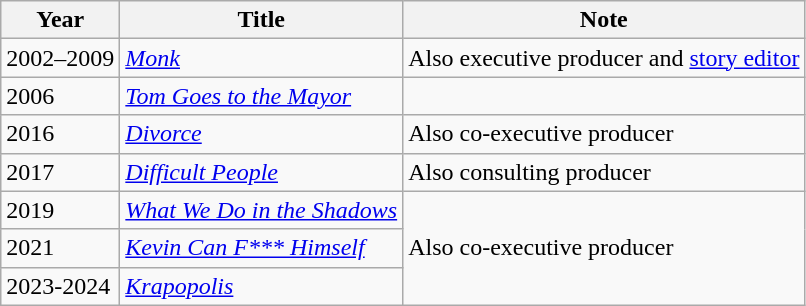<table class="wikitable sortable">
<tr>
<th>Year</th>
<th>Title</th>
<th>Note</th>
</tr>
<tr>
<td>2002–2009</td>
<td><a href='#'><em>Monk</em></a></td>
<td>Also executive producer and <a href='#'>story editor</a></td>
</tr>
<tr>
<td>2006</td>
<td><em><a href='#'>Tom Goes to the Mayor</a></em></td>
<td></td>
</tr>
<tr>
<td>2016</td>
<td><a href='#'><em>Divorce</em></a></td>
<td>Also co-executive producer</td>
</tr>
<tr>
<td>2017</td>
<td><em><a href='#'>Difficult People</a></em></td>
<td>Also consulting producer</td>
</tr>
<tr>
<td>2019</td>
<td><em><a href='#'>What We Do in the Shadows</a></em></td>
<td rowspan="3">Also co-executive producer</td>
</tr>
<tr>
<td>2021</td>
<td><em><a href='#'>Kevin Can F*** Himself</a></em></td>
</tr>
<tr>
<td>2023-2024</td>
<td><em><a href='#'>Krapopolis</a></em></td>
</tr>
</table>
